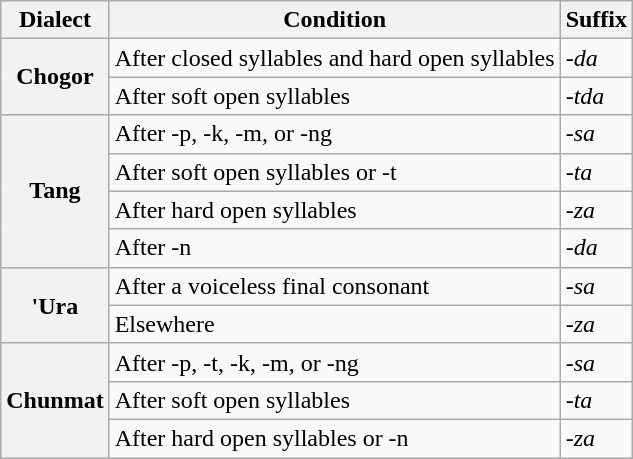<table class="wikitable">
<tr>
<th>Dialect</th>
<th>Condition</th>
<th>Suffix</th>
</tr>
<tr>
<th rowspan=2>Chogor</th>
<td>After closed syllables and hard open syllables</td>
<td><em>-da</em></td>
</tr>
<tr>
<td>After soft open syllables</td>
<td><em>-tda</em></td>
</tr>
<tr>
<th rowspan=4>Tang</th>
<td>After -p, -k, -m, or -ng</td>
<td><em>-sa</em></td>
</tr>
<tr>
<td>After soft open syllables or -t</td>
<td><em>-ta</em></td>
</tr>
<tr>
<td>After hard open syllables</td>
<td><em>-za</em></td>
</tr>
<tr>
<td>After -n</td>
<td><em>-da</em></td>
</tr>
<tr>
<th rowspan=2>'Ura</th>
<td>After a voiceless final consonant</td>
<td><em>-sa</em></td>
</tr>
<tr>
<td>Elsewhere</td>
<td><em>-za</em></td>
</tr>
<tr>
<th rowspan=3>Chunmat</th>
<td>After -p, -t, -k, -m, or -ng</td>
<td><em>-sa</em></td>
</tr>
<tr>
<td>After soft open syllables</td>
<td><em>-ta</em></td>
</tr>
<tr>
<td>After hard open syllables or -n</td>
<td><em>-za</em></td>
</tr>
</table>
